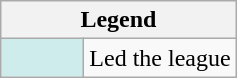<table class="wikitable">
<tr>
<th colspan="2">Legend</th>
</tr>
<tr>
<td style="background:#cfecec; width:3em;"></td>
<td>Led the league</td>
</tr>
</table>
